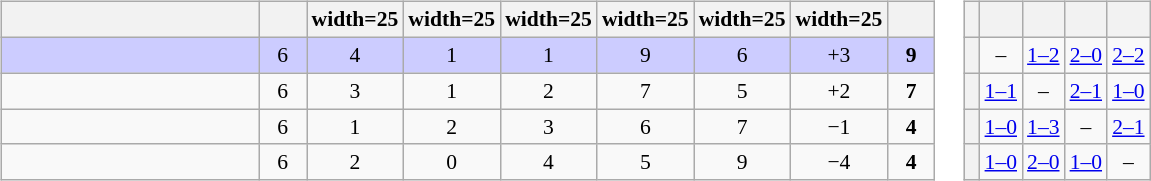<table>
<tr>
<td><br><table class="wikitable" style="text-align: center; font-size: 90%;">
<tr>
<th width=165></th>
<th width=25></th>
<th>width=25</th>
<th>width=25</th>
<th>width=25</th>
<th>width=25</th>
<th>width=25</th>
<th>width=25</th>
<th width=25></th>
</tr>
<tr bgcolor="#ccccff">
<td align="left"></td>
<td>6</td>
<td>4</td>
<td>1</td>
<td>1</td>
<td>9</td>
<td>6</td>
<td>+3</td>
<td><strong>9</strong></td>
</tr>
<tr>
<td align="left"></td>
<td>6</td>
<td>3</td>
<td>1</td>
<td>2</td>
<td>7</td>
<td>5</td>
<td>+2</td>
<td><strong>7</strong></td>
</tr>
<tr>
<td align="left"></td>
<td>6</td>
<td>1</td>
<td>2</td>
<td>3</td>
<td>6</td>
<td>7</td>
<td>−1</td>
<td><strong>4</strong></td>
</tr>
<tr>
<td align="left"></td>
<td>6</td>
<td>2</td>
<td>0</td>
<td>4</td>
<td>5</td>
<td>9</td>
<td>−4</td>
<td><strong>4</strong></td>
</tr>
</table>
</td>
<td><br><table class="wikitable" style="text-align:center; font-size:90%;">
<tr>
<th> </th>
<th></th>
<th></th>
<th></th>
<th></th>
</tr>
<tr>
<th style="text-align:right;"></th>
<td>–</td>
<td><a href='#'>1–2</a></td>
<td><a href='#'>2–0</a></td>
<td><a href='#'>2–2</a></td>
</tr>
<tr>
<th style="text-align:right;"></th>
<td><a href='#'>1–1</a></td>
<td>–</td>
<td><a href='#'>2–1</a></td>
<td><a href='#'>1–0</a></td>
</tr>
<tr>
<th style="text-align:right;"></th>
<td><a href='#'>1–0</a></td>
<td><a href='#'>1–3</a></td>
<td>–</td>
<td><a href='#'>2–1</a></td>
</tr>
<tr>
<th style="text-align:right;"></th>
<td><a href='#'>1–0</a></td>
<td><a href='#'>2–0</a></td>
<td><a href='#'>1–0</a></td>
<td>–</td>
</tr>
</table>
</td>
</tr>
</table>
